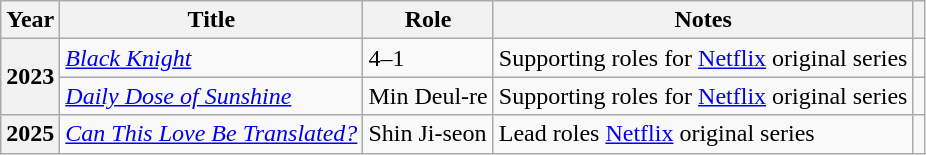<table class="wikitable plainrowheaders sortable">
<tr>
<th scope="col">Year</th>
<th scope="col">Title</th>
<th scope="col">Role</th>
<th scope="col">Notes</th>
<th scope="col" class="unsortable"></th>
</tr>
<tr>
<th rowspan="2" scope="row">2023</th>
<td><em><a href='#'>Black Knight</a></em></td>
<td>4–1</td>
<td>Supporting roles for <a href='#'>Netflix</a> original series</td>
<td style="text-align:center"></td>
</tr>
<tr>
<td><em><a href='#'>Daily Dose of Sunshine</a></em></td>
<td>Min Deul-re</td>
<td>Supporting roles for <a href='#'>Netflix</a> original series</td>
<td style="text-align:center"></td>
</tr>
<tr>
<th scope="row">2025</th>
<td><em><a href='#'>Can This Love Be Translated?</a></em></td>
<td>Shin Ji-seon</td>
<td>Lead roles <a href='#'>Netflix</a> original series</td>
<td style="text-align:center"></td>
</tr>
</table>
